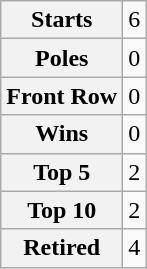<table class="wikitable" style="text-align:center">
<tr>
<th>Starts</th>
<td>6</td>
</tr>
<tr>
<th>Poles</th>
<td>0</td>
</tr>
<tr>
<th>Front Row</th>
<td>0</td>
</tr>
<tr>
<th>Wins</th>
<td>0</td>
</tr>
<tr>
<th>Top 5</th>
<td>2</td>
</tr>
<tr>
<th>Top 10</th>
<td>2</td>
</tr>
<tr>
<th>Retired</th>
<td>4</td>
</tr>
</table>
